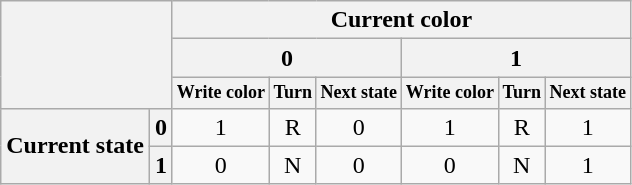<table class="wikitable" style="text-align:center">
<tr>
<th rowspan="3" colspan="2"></th>
<th colspan="6">Current color</th>
</tr>
<tr>
<th colspan="3">0</th>
<th colspan="3">1</th>
</tr>
<tr style="font-size:9pt">
<th>Write color</th>
<th>Turn</th>
<th>Next state</th>
<th>Write color</th>
<th>Turn</th>
<th>Next state</th>
</tr>
<tr>
<th rowspan="2">Current state</th>
<th>0</th>
<td>1</td>
<td>R</td>
<td>0</td>
<td>1</td>
<td>R</td>
<td>1</td>
</tr>
<tr>
<th>1</th>
<td>0</td>
<td>N</td>
<td>0</td>
<td>0</td>
<td>N</td>
<td>1</td>
</tr>
</table>
